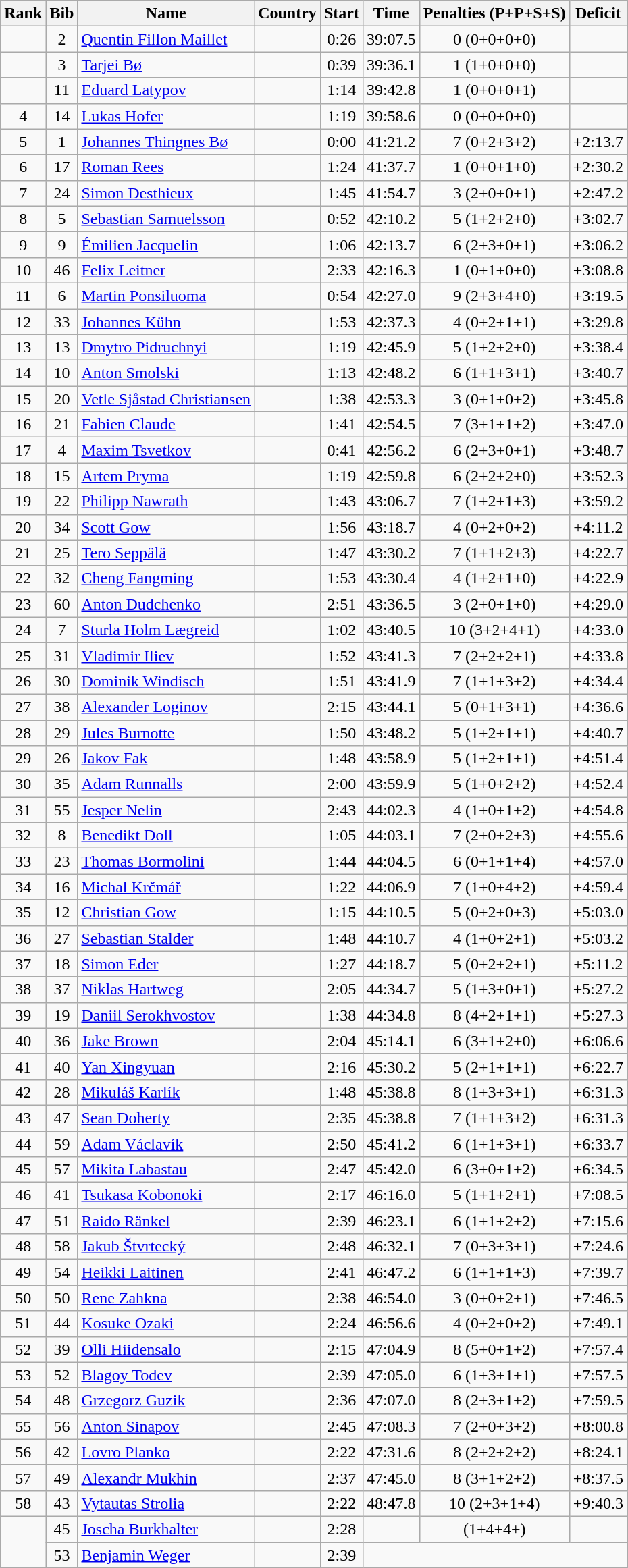<table class="wikitable sortable" style="text-align:center">
<tr>
<th>Rank</th>
<th>Bib</th>
<th>Name</th>
<th>Country</th>
<th>Start</th>
<th>Time</th>
<th>Penalties (P+P+S+S)</th>
<th>Deficit</th>
</tr>
<tr>
<td></td>
<td>2</td>
<td align=left><a href='#'>Quentin Fillon Maillet</a></td>
<td align=left></td>
<td>0:26</td>
<td>39:07.5</td>
<td>0 (0+0+0+0)</td>
<td></td>
</tr>
<tr>
<td></td>
<td>3</td>
<td align=left><a href='#'>Tarjei Bø</a></td>
<td align=left></td>
<td>0:39</td>
<td>39:36.1</td>
<td>1 (1+0+0+0)</td>
<td></td>
</tr>
<tr>
<td></td>
<td>11</td>
<td align=left><a href='#'>Eduard Latypov</a></td>
<td align=left></td>
<td>1:14</td>
<td>39:42.8</td>
<td>1 (0+0+0+1)</td>
<td></td>
</tr>
<tr>
<td>4</td>
<td>14</td>
<td align=left><a href='#'>Lukas Hofer</a></td>
<td align=left></td>
<td>1:19</td>
<td>39:58.6</td>
<td>0 (0+0+0+0)</td>
<td></td>
</tr>
<tr>
<td>5</td>
<td>1</td>
<td align=left><a href='#'>Johannes Thingnes Bø</a></td>
<td align=left></td>
<td>0:00</td>
<td>41:21.2</td>
<td>7 (0+2+3+2)</td>
<td>+2:13.7</td>
</tr>
<tr>
<td>6</td>
<td>17</td>
<td align=left><a href='#'>Roman Rees</a></td>
<td align=left></td>
<td>1:24</td>
<td>41:37.7</td>
<td>1 (0+0+1+0)</td>
<td>+2:30.2</td>
</tr>
<tr>
<td>7</td>
<td>24</td>
<td align=left><a href='#'>Simon Desthieux</a></td>
<td align=left></td>
<td>1:45</td>
<td>41:54.7</td>
<td>3 (2+0+0+1)</td>
<td>+2:47.2</td>
</tr>
<tr>
<td>8</td>
<td>5</td>
<td align=left><a href='#'>Sebastian Samuelsson</a></td>
<td align=left></td>
<td>0:52</td>
<td>42:10.2</td>
<td>5 (1+2+2+0)</td>
<td>+3:02.7</td>
</tr>
<tr>
<td>9</td>
<td>9</td>
<td align=left><a href='#'>Émilien Jacquelin</a></td>
<td align=left></td>
<td>1:06</td>
<td>42:13.7</td>
<td>6 (2+3+0+1)</td>
<td>+3:06.2</td>
</tr>
<tr>
<td>10</td>
<td>46</td>
<td align=left><a href='#'>Felix Leitner</a></td>
<td align=left></td>
<td>2:33</td>
<td>42:16.3</td>
<td>1 (0+1+0+0)</td>
<td>+3:08.8</td>
</tr>
<tr>
<td>11</td>
<td>6</td>
<td align=left><a href='#'>Martin Ponsiluoma</a></td>
<td align=left></td>
<td>0:54</td>
<td>42:27.0</td>
<td>9 (2+3+4+0)</td>
<td>+3:19.5</td>
</tr>
<tr>
<td>12</td>
<td>33</td>
<td align=left><a href='#'>Johannes Kühn</a></td>
<td align=left></td>
<td>1:53</td>
<td>42:37.3</td>
<td>4 (0+2+1+1)</td>
<td>+3:29.8</td>
</tr>
<tr>
<td>13</td>
<td>13</td>
<td align=left><a href='#'>Dmytro Pidruchnyi</a></td>
<td align=left></td>
<td>1:19</td>
<td>42:45.9</td>
<td>5 (1+2+2+0)</td>
<td>+3:38.4</td>
</tr>
<tr>
<td>14</td>
<td>10</td>
<td align=left><a href='#'>Anton Smolski</a></td>
<td align=left></td>
<td>1:13</td>
<td>42:48.2</td>
<td>6 (1+1+3+1)</td>
<td>+3:40.7</td>
</tr>
<tr>
<td>15</td>
<td>20</td>
<td align=left><a href='#'>Vetle Sjåstad Christiansen</a></td>
<td align=left></td>
<td>1:38</td>
<td>42:53.3</td>
<td>3 (0+1+0+2)</td>
<td>+3:45.8</td>
</tr>
<tr>
<td>16</td>
<td>21</td>
<td align=left><a href='#'>Fabien Claude</a></td>
<td align=left></td>
<td>1:41</td>
<td>42:54.5</td>
<td>7 (3+1+1+2)</td>
<td>+3:47.0</td>
</tr>
<tr>
<td>17</td>
<td>4</td>
<td align=left><a href='#'>Maxim Tsvetkov</a></td>
<td align=left></td>
<td>0:41</td>
<td>42:56.2</td>
<td>6 (2+3+0+1)</td>
<td>+3:48.7</td>
</tr>
<tr>
<td>18</td>
<td>15</td>
<td align=left><a href='#'>Artem Pryma</a></td>
<td align=left></td>
<td>1:19</td>
<td>42:59.8</td>
<td>6 (2+2+2+0)</td>
<td>+3:52.3</td>
</tr>
<tr>
<td>19</td>
<td>22</td>
<td align=left><a href='#'>Philipp Nawrath</a></td>
<td align=left></td>
<td>1:43</td>
<td>43:06.7</td>
<td>7 (1+2+1+3)</td>
<td>+3:59.2</td>
</tr>
<tr>
<td>20</td>
<td>34</td>
<td align=left><a href='#'>Scott Gow</a></td>
<td align=left></td>
<td>1:56</td>
<td>43:18.7</td>
<td>4 (0+2+0+2)</td>
<td>+4:11.2</td>
</tr>
<tr>
<td>21</td>
<td>25</td>
<td align=left><a href='#'>Tero Seppälä</a></td>
<td align=left></td>
<td>1:47</td>
<td>43:30.2</td>
<td>7 (1+1+2+3)</td>
<td>+4:22.7</td>
</tr>
<tr>
<td>22</td>
<td>32</td>
<td align=left><a href='#'>Cheng Fangming</a></td>
<td align=left></td>
<td>1:53</td>
<td>43:30.4</td>
<td>4 (1+2+1+0)</td>
<td>+4:22.9</td>
</tr>
<tr>
<td>23</td>
<td>60</td>
<td align=left><a href='#'>Anton Dudchenko</a></td>
<td align=left></td>
<td>2:51</td>
<td>43:36.5</td>
<td>3 (2+0+1+0)</td>
<td>+4:29.0</td>
</tr>
<tr>
<td>24</td>
<td>7</td>
<td align=left><a href='#'>Sturla Holm Lægreid</a></td>
<td align=left></td>
<td>1:02</td>
<td>43:40.5</td>
<td>10 (3+2+4+1)</td>
<td>+4:33.0</td>
</tr>
<tr>
<td>25</td>
<td>31</td>
<td align=left><a href='#'>Vladimir Iliev</a></td>
<td align=left></td>
<td>1:52</td>
<td>43:41.3</td>
<td>7 (2+2+2+1)</td>
<td>+4:33.8</td>
</tr>
<tr>
<td>26</td>
<td>30</td>
<td align=left><a href='#'>Dominik Windisch</a></td>
<td align=left></td>
<td>1:51</td>
<td>43:41.9</td>
<td>7 (1+1+3+2)</td>
<td>+4:34.4</td>
</tr>
<tr>
<td>27</td>
<td>38</td>
<td align=left><a href='#'>Alexander Loginov</a></td>
<td align=left></td>
<td>2:15</td>
<td>43:44.1</td>
<td>5 (0+1+3+1)</td>
<td>+4:36.6</td>
</tr>
<tr>
<td>28</td>
<td>29</td>
<td align=left><a href='#'>Jules Burnotte</a></td>
<td align=left></td>
<td>1:50</td>
<td>43:48.2</td>
<td>5 (1+2+1+1)</td>
<td>+4:40.7</td>
</tr>
<tr>
<td>29</td>
<td>26</td>
<td align=left><a href='#'>Jakov Fak</a></td>
<td align=left></td>
<td>1:48</td>
<td>43:58.9</td>
<td>5 (1+2+1+1)</td>
<td>+4:51.4</td>
</tr>
<tr>
<td>30</td>
<td>35</td>
<td align=left><a href='#'>Adam Runnalls</a></td>
<td align=left></td>
<td>2:00</td>
<td>43:59.9</td>
<td>5 (1+0+2+2)</td>
<td>+4:52.4</td>
</tr>
<tr>
<td>31</td>
<td>55</td>
<td align=left><a href='#'>Jesper Nelin</a></td>
<td align=left></td>
<td>2:43</td>
<td>44:02.3</td>
<td>4 (1+0+1+2)</td>
<td>+4:54.8</td>
</tr>
<tr>
<td>32</td>
<td>8</td>
<td align=left><a href='#'>Benedikt Doll</a></td>
<td align=left></td>
<td>1:05</td>
<td>44:03.1</td>
<td>7 (2+0+2+3)</td>
<td>+4:55.6</td>
</tr>
<tr>
<td>33</td>
<td>23</td>
<td align=left><a href='#'>Thomas Bormolini</a></td>
<td align=left></td>
<td>1:44</td>
<td>44:04.5</td>
<td>6 (0+1+1+4)</td>
<td>+4:57.0</td>
</tr>
<tr>
<td>34</td>
<td>16</td>
<td align=left><a href='#'>Michal Krčmář</a></td>
<td align=left></td>
<td>1:22</td>
<td>44:06.9</td>
<td>7 (1+0+4+2)</td>
<td>+4:59.4</td>
</tr>
<tr>
<td>35</td>
<td>12</td>
<td align=left><a href='#'>Christian Gow</a></td>
<td align=left></td>
<td>1:15</td>
<td>44:10.5</td>
<td>5 (0+2+0+3)</td>
<td>+5:03.0</td>
</tr>
<tr>
<td>36</td>
<td>27</td>
<td align=left><a href='#'>Sebastian Stalder</a></td>
<td align=left></td>
<td>1:48</td>
<td>44:10.7</td>
<td>4 (1+0+2+1)</td>
<td>+5:03.2</td>
</tr>
<tr>
<td>37</td>
<td>18</td>
<td align=left><a href='#'>Simon Eder</a></td>
<td align=left></td>
<td>1:27</td>
<td>44:18.7</td>
<td>5 (0+2+2+1)</td>
<td>+5:11.2</td>
</tr>
<tr>
<td>38</td>
<td>37</td>
<td align=left><a href='#'>Niklas Hartweg</a></td>
<td align=left></td>
<td>2:05</td>
<td>44:34.7</td>
<td>5 (1+3+0+1)</td>
<td>+5:27.2</td>
</tr>
<tr>
<td>39</td>
<td>19</td>
<td align=left><a href='#'>Daniil Serokhvostov</a></td>
<td align=left></td>
<td>1:38</td>
<td>44:34.8</td>
<td>8 (4+2+1+1)</td>
<td>+5:27.3</td>
</tr>
<tr>
<td>40</td>
<td>36</td>
<td align=left><a href='#'>Jake Brown</a></td>
<td align=left></td>
<td>2:04</td>
<td>45:14.1</td>
<td>6 (3+1+2+0)</td>
<td>+6:06.6</td>
</tr>
<tr>
<td>41</td>
<td>40</td>
<td align=left><a href='#'>Yan Xingyuan</a></td>
<td align=left></td>
<td>2:16</td>
<td>45:30.2</td>
<td>5 (2+1+1+1)</td>
<td>+6:22.7</td>
</tr>
<tr>
<td>42</td>
<td>28</td>
<td align=left><a href='#'>Mikuláš Karlík</a></td>
<td align=left></td>
<td>1:48</td>
<td>45:38.8</td>
<td>8 (1+3+3+1)</td>
<td>+6:31.3</td>
</tr>
<tr>
<td>43</td>
<td>47</td>
<td align=left><a href='#'>Sean Doherty</a></td>
<td align=left></td>
<td>2:35</td>
<td>45:38.8</td>
<td>7 (1+1+3+2)</td>
<td>+6:31.3</td>
</tr>
<tr>
<td>44</td>
<td>59</td>
<td align=left><a href='#'>Adam Václavík</a></td>
<td align=left></td>
<td>2:50</td>
<td>45:41.2</td>
<td>6 (1+1+3+1)</td>
<td>+6:33.7</td>
</tr>
<tr>
<td>45</td>
<td>57</td>
<td align=left><a href='#'>Mikita Labastau</a></td>
<td align=left></td>
<td>2:47</td>
<td>45:42.0</td>
<td>6 (3+0+1+2)</td>
<td>+6:34.5</td>
</tr>
<tr>
<td>46</td>
<td>41</td>
<td align=left><a href='#'>Tsukasa Kobonoki</a></td>
<td align=left></td>
<td>2:17</td>
<td>46:16.0</td>
<td>5 (1+1+2+1)</td>
<td>+7:08.5</td>
</tr>
<tr>
<td>47</td>
<td>51</td>
<td align=left><a href='#'>Raido Ränkel</a></td>
<td align=left></td>
<td>2:39</td>
<td>46:23.1</td>
<td>6 (1+1+2+2)</td>
<td>+7:15.6</td>
</tr>
<tr>
<td>48</td>
<td>58</td>
<td align=left><a href='#'>Jakub Štvrtecký</a></td>
<td align=left></td>
<td>2:48</td>
<td>46:32.1</td>
<td>7 (0+3+3+1)</td>
<td>+7:24.6</td>
</tr>
<tr>
<td>49</td>
<td>54</td>
<td align=left><a href='#'>Heikki Laitinen</a></td>
<td align=left></td>
<td>2:41</td>
<td>46:47.2</td>
<td>6 (1+1+1+3)</td>
<td>+7:39.7</td>
</tr>
<tr>
<td>50</td>
<td>50</td>
<td align=left><a href='#'>Rene Zahkna</a></td>
<td align=left></td>
<td>2:38</td>
<td>46:54.0</td>
<td>3 (0+0+2+1)</td>
<td>+7:46.5</td>
</tr>
<tr>
<td>51</td>
<td>44</td>
<td align=left><a href='#'>Kosuke Ozaki</a></td>
<td align=left></td>
<td>2:24</td>
<td>46:56.6</td>
<td>4 (0+2+0+2)</td>
<td>+7:49.1</td>
</tr>
<tr>
<td>52</td>
<td>39</td>
<td align=left><a href='#'>Olli Hiidensalo</a></td>
<td align=left></td>
<td>2:15</td>
<td>47:04.9</td>
<td>8 (5+0+1+2)</td>
<td>+7:57.4</td>
</tr>
<tr>
<td>53</td>
<td>52</td>
<td align=left><a href='#'>Blagoy Todev</a></td>
<td align=left></td>
<td>2:39</td>
<td>47:05.0</td>
<td>6 (1+3+1+1)</td>
<td>+7:57.5</td>
</tr>
<tr>
<td>54</td>
<td>48</td>
<td align=left><a href='#'>Grzegorz Guzik</a></td>
<td align=left></td>
<td>2:36</td>
<td>47:07.0</td>
<td>8 (2+3+1+2)</td>
<td>+7:59.5</td>
</tr>
<tr>
<td>55</td>
<td>56</td>
<td align=left><a href='#'>Anton Sinapov</a></td>
<td align=left></td>
<td>2:45</td>
<td>47:08.3</td>
<td>7 (2+0+3+2)</td>
<td>+8:00.8</td>
</tr>
<tr>
<td>56</td>
<td>42</td>
<td align=left><a href='#'>Lovro Planko</a></td>
<td align=left></td>
<td>2:22</td>
<td>47:31.6</td>
<td>8 (2+2+2+2)</td>
<td>+8:24.1</td>
</tr>
<tr>
<td>57</td>
<td>49</td>
<td align=left><a href='#'>Alexandr Mukhin</a></td>
<td align=left></td>
<td>2:37</td>
<td>47:45.0</td>
<td>8 (3+1+2+2)</td>
<td>+8:37.5</td>
</tr>
<tr>
<td>58</td>
<td>43</td>
<td align=left><a href='#'>Vytautas Strolia</a></td>
<td align=left></td>
<td>2:22</td>
<td>48:47.8</td>
<td>10 (2+3+1+4)</td>
<td>+9:40.3</td>
</tr>
<tr>
<td rowspan=2></td>
<td>45</td>
<td align=left><a href='#'>Joscha Burkhalter</a></td>
<td align=left></td>
<td>2:28</td>
<td></td>
<td> (1+4+4+)</td>
<td></td>
</tr>
<tr>
<td>53</td>
<td align=left><a href='#'>Benjamin Weger</a></td>
<td align=left></td>
<td>2:39</td>
<td colspan=3></td>
</tr>
</table>
